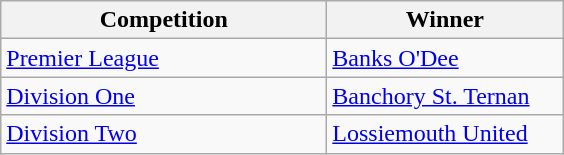<table class="wikitable">
<tr>
<th width=210>Competition</th>
<th width=150>Winner</th>
</tr>
<tr>
<td><a href='#'>Premier League</a></td>
<td><a href='#'>Banks O'Dee</a></td>
</tr>
<tr>
<td><a href='#'>Division One</a></td>
<td><a href='#'>Banchory St. Ternan</a></td>
</tr>
<tr>
<td><a href='#'>Division Two</a></td>
<td><a href='#'>Lossiemouth United</a></td>
</tr>
</table>
